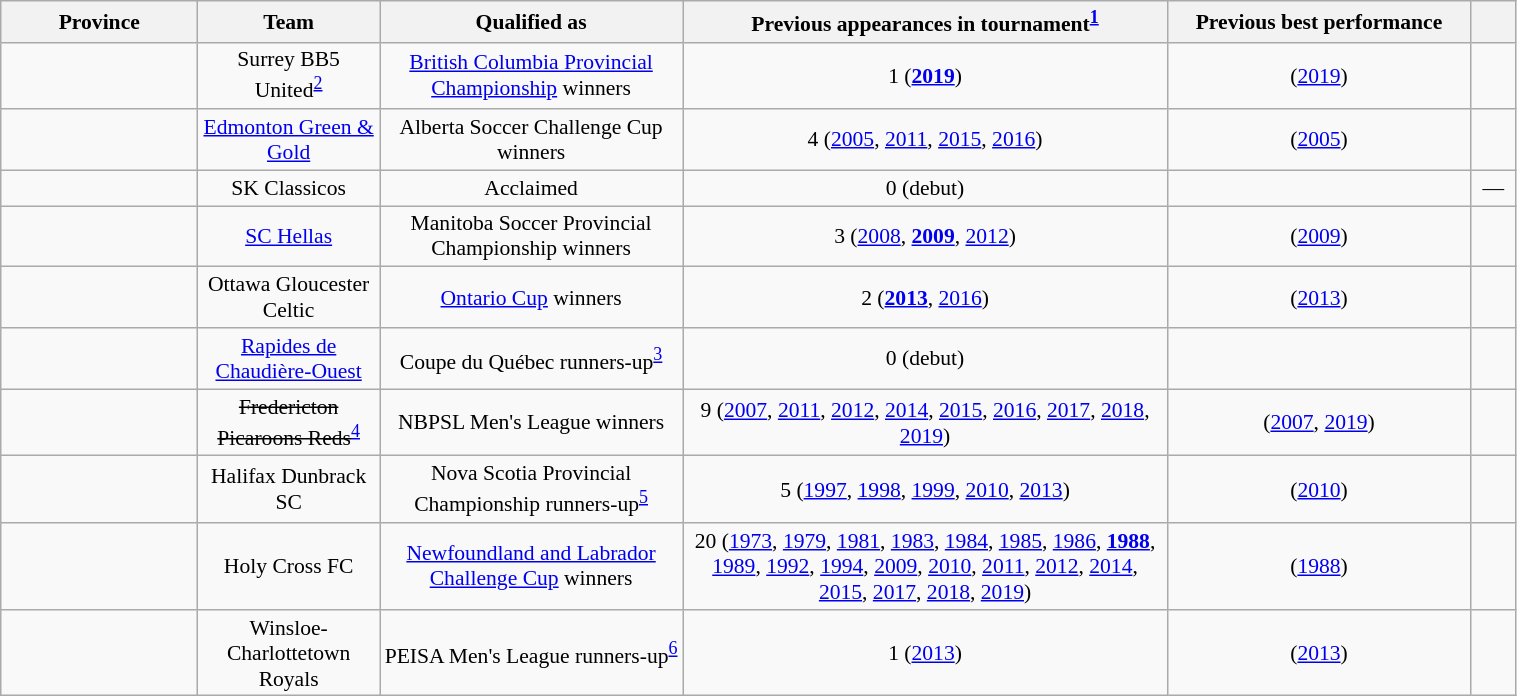<table class="wikitable plainrowheaders sortable" width="80%;" style="font-size:90%; text-align:center;">
<tr>
<th width=13%>Province</th>
<th width=12%>Team</th>
<th width=20% class=unsortable>Qualified as</th>
<th width=32%>Previous appearances in tournament<sup><a href='#'>1</a></sup></th>
<th width=20%>Previous best performance</th>
<th width=3% class=unsortable></th>
</tr>
<tr>
<td></td>
<td>Surrey BB5 United<sup><a href='#'>2</a></sup></td>
<td><a href='#'>British Columbia Provincial Championship</a> winners</td>
<td>1 (<strong><a href='#'>2019</a></strong>)</td>
<td> (<a href='#'>2019</a>)</td>
<td></td>
</tr>
<tr>
<td></td>
<td><a href='#'>Edmonton Green & Gold</a></td>
<td>Alberta Soccer Challenge Cup winners</td>
<td>4 (<a href='#'>2005</a>, <a href='#'>2011</a>, <a href='#'>2015</a>, <a href='#'>2016</a>)</td>
<td> (<a href='#'>2005</a>)</td>
<td></td>
</tr>
<tr>
<td></td>
<td>SK Classicos</td>
<td>Acclaimed</td>
<td>0 (debut)</td>
<td></td>
<td>—</td>
</tr>
<tr>
<td></td>
<td><a href='#'>SC Hellas</a></td>
<td>Manitoba Soccer Provincial Championship winners</td>
<td>3 (<a href='#'>2008</a>, <strong><a href='#'>2009</a></strong>, <a href='#'>2012</a>)</td>
<td> (<a href='#'>2009</a>)</td>
<td></td>
</tr>
<tr>
<td></td>
<td>Ottawa Gloucester Celtic</td>
<td><a href='#'>Ontario Cup</a> winners</td>
<td>2 (<strong><a href='#'>2013</a></strong>, <a href='#'>2016</a>)</td>
<td> (<a href='#'>2013</a>)</td>
<td></td>
</tr>
<tr>
<td></td>
<td><a href='#'>Rapides de Chaudière-Ouest</a></td>
<td>Coupe du Québec runners-up<sup><a href='#'>3</a></sup></td>
<td>0 (debut)</td>
<td></td>
<td></td>
</tr>
<tr>
<td></td>
<td><s>Fredericton Picaroons Reds</s><sup><a href='#'>4</a></sup></td>
<td>NBPSL Men's League winners</td>
<td>9 (<a href='#'>2007</a>, <a href='#'>2011</a>, <a href='#'>2012</a>, <a href='#'>2014</a>, <a href='#'>2015</a>, <a href='#'>2016</a>, <a href='#'>2017</a>, <a href='#'>2018</a>, <a href='#'>2019</a>)</td>
<td> (<a href='#'>2007</a>, <a href='#'>2019</a>)</td>
<td></td>
</tr>
<tr>
<td></td>
<td>Halifax Dunbrack SC</td>
<td>Nova Scotia Provincial Championship runners-up<sup><a href='#'>5</a></sup></td>
<td>5 (<a href='#'>1997</a>, <a href='#'>1998</a>, <a href='#'>1999</a>, <a href='#'>2010</a>, <a href='#'>2013</a>)</td>
<td> (<a href='#'>2010</a>)</td>
<td></td>
</tr>
<tr>
<td></td>
<td>Holy Cross FC</td>
<td><a href='#'>Newfoundland and Labrador Challenge Cup</a> winners</td>
<td>20 (<a href='#'>1973</a>, <a href='#'>1979</a>, <a href='#'>1981</a>, <a href='#'>1983</a>, <a href='#'>1984</a>, <a href='#'>1985</a>, <a href='#'>1986</a>, <strong><a href='#'>1988</a></strong>, <a href='#'>1989</a>, <a href='#'>1992</a>, <a href='#'>1994</a>, <a href='#'>2009</a>, <a href='#'>2010</a>, <a href='#'>2011</a>, <a href='#'>2012</a>, <a href='#'>2014</a>, <a href='#'>2015</a>, <a href='#'>2017</a>, <a href='#'>2018</a>, <a href='#'>2019</a>)</td>
<td> (<a href='#'>1988</a>)</td>
<td></td>
</tr>
<tr>
<td></td>
<td>Winsloe-Charlottetown Royals</td>
<td>PEISA Men's League runners-up<sup><a href='#'>6</a></sup></td>
<td>1 (<a href='#'>2013</a>)</td>
<td> (<a href='#'>2013</a>)</td>
<td></td>
</tr>
</table>
